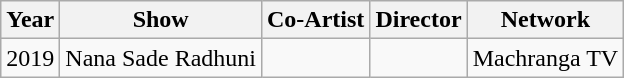<table class="wikitable">
<tr>
<th>Year</th>
<th>Show</th>
<th>Co-Artist</th>
<th>Director</th>
<th>Network</th>
</tr>
<tr>
<td>2019</td>
<td>Nana Sade Radhuni</td>
<td></td>
<td></td>
<td>Machranga TV</td>
</tr>
</table>
